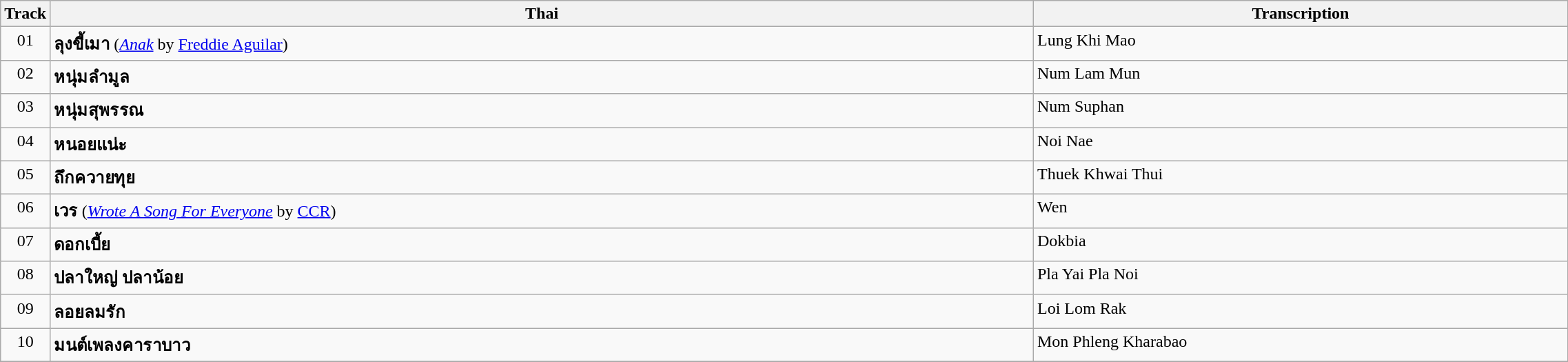<table class="wikitable" width = 120%>
<tr>
<th align="center" valign="top" width="40">Track</th>
<th align="left" valign="top">Thai</th>
<th align="left" valign="top">Transcription</th>
</tr>
<tr>
<td align="center" valign="top">01</td>
<td align="left" valign="top"><strong>ลุงขี้เมา</strong> (<em><a href='#'>Anak</a></em> by <a href='#'>Freddie Aguilar</a>)</td>
<td align="left" valign="top">Lung Khi Mao</td>
</tr>
<tr>
<td align="center" valign="top">02</td>
<td align="left" valign="top"><strong>หนุ่มลำมูล</strong></td>
<td align="left" valign="top">Num Lam Mun</td>
</tr>
<tr>
<td align="center" valign="top">03</td>
<td align="left" valign="top"><strong>หนุ่มสุพรรณ</strong></td>
<td align="left" valign="top">Num Suphan</td>
</tr>
<tr>
<td align="center" valign="top">04</td>
<td align="left" valign="top"><strong>หนอยแน่ะ</strong></td>
<td align="left" valign="top">Noi Nae</td>
</tr>
<tr>
<td align="center" valign="top">05</td>
<td align="left" valign="top"><strong>ถึกควายทุย</strong></td>
<td align="left" valign="top">Thuek Khwai Thui</td>
</tr>
<tr>
<td align="center" valign="top">06</td>
<td align="left" valign="top"><strong>เวร</strong> (<em><a href='#'>Wrote A Song For Everyone</a></em> by <a href='#'>CCR</a>)</td>
<td align="left" valign="top">Wen</td>
</tr>
<tr>
<td align="center" valign="top">07</td>
<td align="left" valign="top"><strong>ดอกเบี้ย</strong></td>
<td align="left" valign="top">Dokbia</td>
</tr>
<tr>
<td align="center" valign="top">08</td>
<td align="left" valign="top"><strong>ปลาใหญ่ ปลาน้อย</strong></td>
<td align="left" valign="top">Pla Yai Pla Noi</td>
</tr>
<tr>
<td align="center" valign="top">09</td>
<td align="left" valign="top"><strong>ลอยลมรัก</strong></td>
<td align="left" valign="top">Loi Lom Rak</td>
</tr>
<tr>
<td align="center" valign="top">10</td>
<td align="left" valign="top"><strong>มนต์เพลงคาราบาว</strong></td>
<td align="left" valign="top">Mon Phleng Kharabao</td>
</tr>
<tr>
</tr>
</table>
